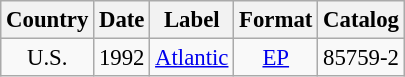<table class="wikitable" style="font-size:95%;">
<tr>
<th>Country</th>
<th>Date</th>
<th>Label</th>
<th>Format</th>
<th>Catalog</th>
</tr>
<tr>
<td style="text-align:center;">U.S.</td>
<td style="text-align:center;">1992</td>
<td style="text-align:center;"><a href='#'>Atlantic</a></td>
<td style="text-align:center;"><a href='#'>EP</a></td>
<td style="text-align:center;">85759-2</td>
</tr>
</table>
